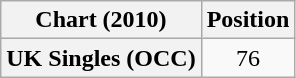<table class="wikitable plainrowheaders">
<tr>
<th scope="col">Chart (2010)</th>
<th scope="col">Position</th>
</tr>
<tr>
<th scope="row">UK Singles (OCC)</th>
<td align="center">76</td>
</tr>
</table>
